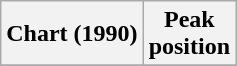<table class="wikitable sortable plainrowheaders" style="text-align:center">
<tr>
<th scope="col">Chart (1990)</th>
<th scope="col">Peak<br>position</th>
</tr>
<tr>
</tr>
</table>
